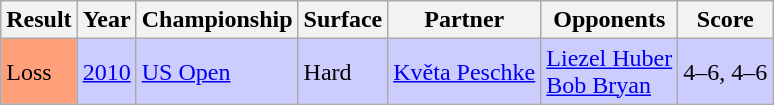<table class="sortable wikitable">
<tr>
<th>Result</th>
<th>Year</th>
<th>Championship</th>
<th>Surface</th>
<th>Partner</th>
<th>Opponents</th>
<th class="unsortable">Score</th>
</tr>
<tr bgcolor="ccccff">
<td bgcolor="ffa07a">Loss</td>
<td><a href='#'>2010</a></td>
<td><a href='#'>US Open</a></td>
<td>Hard</td>
<td> <a href='#'>Květa Peschke</a></td>
<td> <a href='#'>Liezel Huber</a> <br>  <a href='#'>Bob Bryan</a></td>
<td>4–6, 4–6</td>
</tr>
</table>
